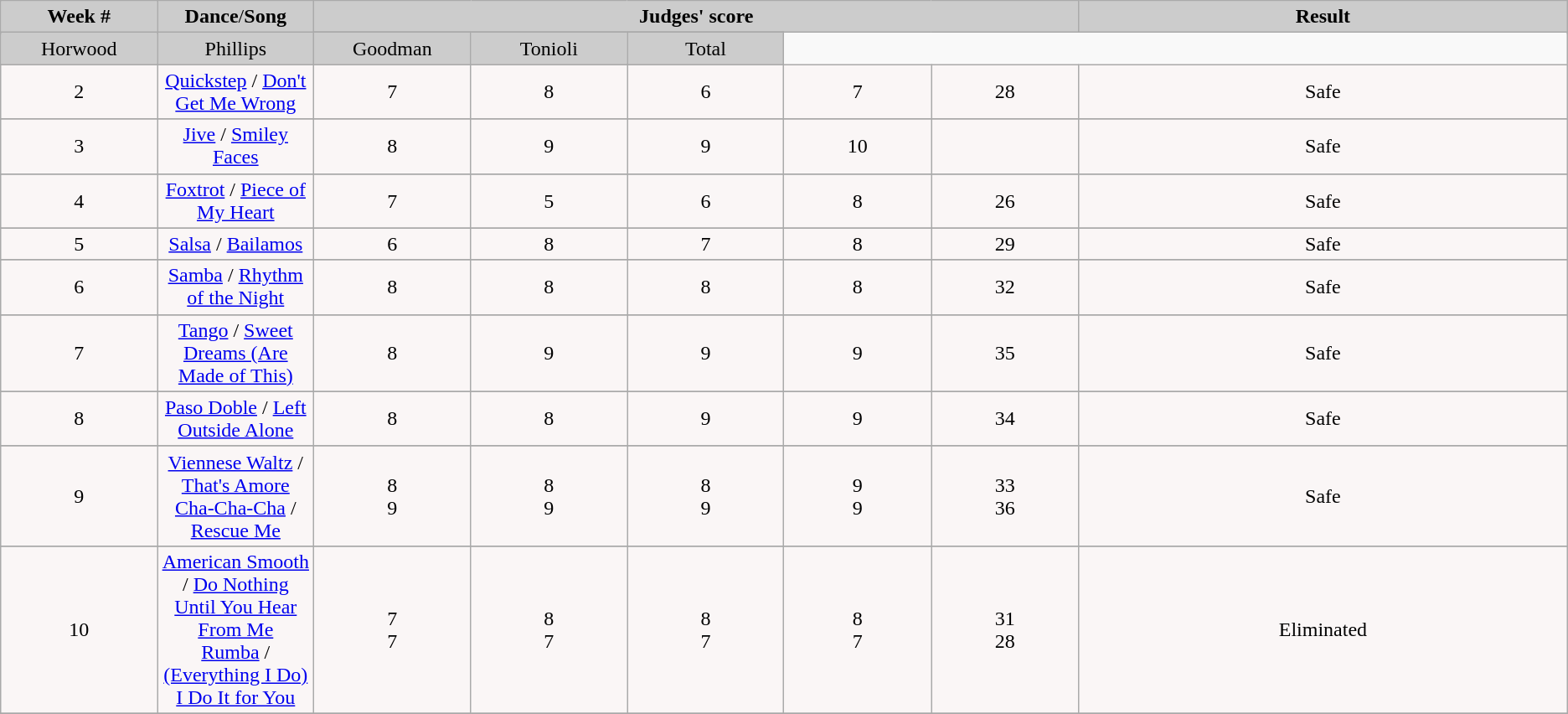<table class="wikitable" align="left">
<tr>
<td rowspan="2" bgcolor="CCCCCC" align="Center"><strong>Week #</strong></td>
<td rowspan="2" bgcolor="CCCCCC" align="Center"><strong>Dance</strong>/<strong>Song</strong></td>
<td colspan="5" bgcolor="CCCCCC" align="Center"><strong>Judges' score</strong></td>
<td rowspan="2" bgcolor="CCCCCC" align="Center"><strong>Result</strong></td>
</tr>
<tr>
</tr>
<tr>
<td bgcolor="CCCCCC" width="10%" align="center">Horwood</td>
<td bgcolor="CCCCCC" width="10%" align="center">Phillips</td>
<td bgcolor="CCCCCC" width="10%" align="center">Goodman</td>
<td bgcolor="CCCCCC" width="10%" align="center">Tonioli</td>
<td bgcolor="CCCCCC" width="10%" align="center">Total</td>
</tr>
<tr>
</tr>
<tr>
<td align="center" bgcolor="FAF6F6">2</td>
<td align="center" bgcolor="FAF6F6"><a href='#'>Quickstep</a> / <a href='#'>Don't Get Me Wrong</a></td>
<td align="center" bgcolor="FAF6F6">7</td>
<td align="center" bgcolor="FAF6F6">8</td>
<td align="center" bgcolor="FAF6F6">6</td>
<td align="center" bgcolor="FAF6F6">7</td>
<td align="center" bgcolor="FAF6F6">28</td>
<td align="center" bgcolor="FAF6F6">Safe</td>
</tr>
<tr>
</tr>
<tr>
<td align="center" bgcolor="FAF6F6">3</td>
<td align="center" bgcolor="FAF6F6"><a href='#'>Jive</a> / <a href='#'>Smiley Faces</a></td>
<td align="center" bgcolor="FAF6F6">8</td>
<td align="center" bgcolor="FAF6F6">9</td>
<td align="center" bgcolor="FAF6F6">9</td>
<td align="center" bgcolor="FAF6F6">10</td>
<td align="center" bgcolor="FAF6F6"></td>
<td align="center" bgcolor="FAF6F6">Safe</td>
</tr>
<tr>
</tr>
<tr>
<td align="center" bgcolor="FAF6F6">4</td>
<td align="center" bgcolor="FAF6F6"><a href='#'>Foxtrot</a> / <a href='#'>Piece of My Heart</a></td>
<td align="center" bgcolor="FAF6F6">7</td>
<td align="center" bgcolor="FAF6F6">5</td>
<td align="center" bgcolor="FAF6F6">6</td>
<td align="center" bgcolor="FAF6F6">8</td>
<td align="center" bgcolor="FAF6F6">26</td>
<td align="center" bgcolor="FAF6F6">Safe</td>
</tr>
<tr>
</tr>
<tr>
<td align="center" bgcolor="FAF6F6">5</td>
<td align="center" bgcolor="FAF6F6"><a href='#'>Salsa</a> / <a href='#'>Bailamos</a></td>
<td align="center" bgcolor="FAF6F6">6</td>
<td align="center" bgcolor="FAF6F6">8</td>
<td align="center" bgcolor="FAF6F6">7</td>
<td align="center" bgcolor="FAF6F6">8</td>
<td align="center" bgcolor="FAF6F6">29</td>
<td align="center" bgcolor="FAF6F6">Safe</td>
</tr>
<tr>
</tr>
<tr>
<td align="center" bgcolor="FAF6F6">6</td>
<td align="center" bgcolor="FAF6F6"><a href='#'>Samba</a> / <a href='#'>Rhythm of the Night</a></td>
<td align="center" bgcolor="FAF6F6">8</td>
<td align="center" bgcolor="FAF6F6">8</td>
<td align="center" bgcolor="FAF6F6">8</td>
<td align="center" bgcolor="FAF6F6">8</td>
<td align="center" bgcolor="FAF6F6">32</td>
<td align="center" bgcolor="FAF6F6">Safe</td>
</tr>
<tr>
</tr>
<tr>
<td align="center" bgcolor="FAF6F6">7</td>
<td align="center" bgcolor="FAF6F6"><a href='#'>Tango</a> / <a href='#'>Sweet Dreams (Are Made of This)</a></td>
<td align="center" bgcolor="FAF6F6">8</td>
<td align="center" bgcolor="FAF6F6">9</td>
<td align="center" bgcolor="FAF6F6">9</td>
<td align="center" bgcolor="FAF6F6">9</td>
<td align="center" bgcolor="FAF6F6">35</td>
<td align="center" bgcolor="FAF6F6">Safe</td>
</tr>
<tr>
</tr>
<tr>
<td align="center" bgcolor="FAF6F6">8</td>
<td align="center" bgcolor="FAF6F6"><a href='#'>Paso Doble</a> / <a href='#'>Left Outside Alone</a></td>
<td align="center" bgcolor="FAF6F6">8</td>
<td align="center" bgcolor="FAF6F6">8</td>
<td align="center" bgcolor="FAF6F6">9</td>
<td align="center" bgcolor="FAF6F6">9</td>
<td align="center" bgcolor="FAF6F6">34</td>
<td align="center" bgcolor="FAF6F6">Safe</td>
</tr>
<tr>
</tr>
<tr>
<td align="center" bgcolor="FAF6F6">9</td>
<td align="center" bgcolor="FAF6F6"><a href='#'>Viennese Waltz</a> / <a href='#'>That's Amore</a><br><a href='#'>Cha-Cha-Cha</a> / <a href='#'>Rescue Me</a></td>
<td align="center" bgcolor="FAF6F6">8<br>9</td>
<td align="center" bgcolor="FAF6F6">8<br>9</td>
<td align="center" bgcolor="FAF6F6">8<br>9</td>
<td align="center" bgcolor="FAF6F6">9<br>9</td>
<td align="center" bgcolor="FAF6F6">33<br>36</td>
<td align="center" bgcolor="FAF6F6">Safe</td>
</tr>
<tr>
</tr>
<tr>
<td align="center" bgcolor="FAF6F6">10</td>
<td align="center" bgcolor="FAF6F6"><a href='#'>American Smooth</a> / <a href='#'>Do Nothing Until You Hear From Me</a><br><a href='#'>Rumba</a> / <a href='#'>(Everything I Do) I Do It for You</a></td>
<td align="center" bgcolor="FAF6F6">7<br>7</td>
<td align="center" bgcolor="FAF6F6">8<br>7</td>
<td align="center" bgcolor="FAF6F6">8<br>7</td>
<td align="center" bgcolor="FAF6F6">8<br>7</td>
<td align="center" bgcolor="FAF6F6">31<br>28</td>
<td align="center" bgcolor="FAF6F6">Eliminated</td>
</tr>
<tr>
</tr>
<tr>
</tr>
</table>
